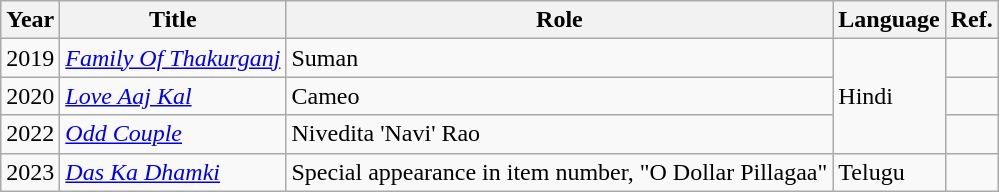<table class="wikitable">
<tr>
<th>Year</th>
<th>Title</th>
<th>Role</th>
<th>Language</th>
<th>Ref.</th>
</tr>
<tr>
<td>2019</td>
<td><em><a href='#'>Family Of Thakurganj</a></em></td>
<td>Suman</td>
<td rowspan="3">Hindi</td>
<td></td>
</tr>
<tr>
<td>2020</td>
<td><em><a href='#'>Love Aaj Kal</a></em></td>
<td>Cameo</td>
<td></td>
</tr>
<tr>
<td>2022</td>
<td><em><a href='#'>Odd Couple</a></em></td>
<td>Nivedita 'Navi' Rao</td>
<td></td>
</tr>
<tr>
<td>2023</td>
<td><em><a href='#'>Das Ka Dhamki</a></em></td>
<td>Special appearance in item number, "O Dollar Pillagaa"</td>
<td>Telugu</td>
<td></td>
</tr>
</table>
